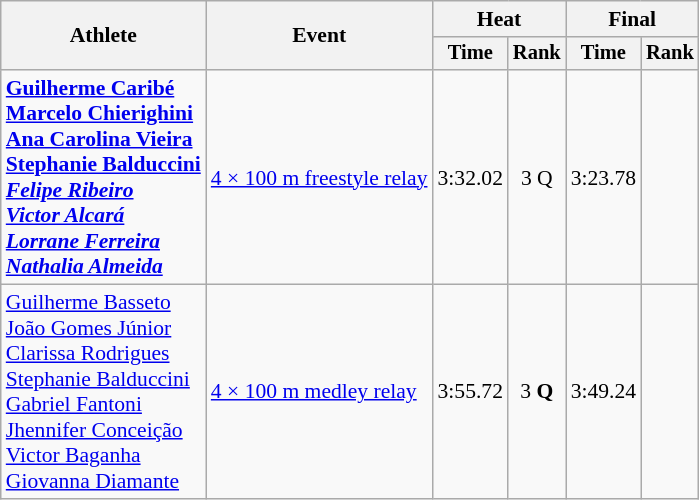<table class=wikitable style=font-size:90%;text-align:center>
<tr>
<th rowspan=2>Athlete</th>
<th rowspan=2>Event</th>
<th colspan=2>Heat</th>
<th colspan=2>Final</th>
</tr>
<tr style=font-size:95%>
<th>Time</th>
<th>Rank</th>
<th>Time</th>
<th>Rank</th>
</tr>
<tr>
<td align=left><strong><a href='#'>Guilherme Caribé</a><br><a href='#'>Marcelo Chierighini</a><br><a href='#'>Ana Carolina Vieira</a><br><a href='#'>Stephanie Balduccini</a><br><em><a href='#'>Felipe Ribeiro</a></em><br><em><a href='#'>Victor Alcará</a></em><br><em><a href='#'>Lorrane Ferreira</a></em><br><em><a href='#'>Nathalia Almeida</a><strong><em></td>
<td align=left><a href='#'>4 × 100 m freestyle relay</a></td>
<td>3:32.02</td>
<td>3 </strong>Q<strong></td>
<td>3:23.78</td>
<td></td>
</tr>
<tr>
<td align=left></strong><a href='#'>Guilherme Basseto</a><br><a href='#'>João Gomes Júnior</a><br><a href='#'>Clarissa Rodrigues</a><br><a href='#'>Stephanie Balduccini</a><br></em><a href='#'>Gabriel Fantoni</a><em><br></em><a href='#'>Jhennifer Conceição</a><em><br></em><a href='#'>Victor Baganha</a><em><br></em><a href='#'>Giovanna Diamante</a></em></strong></td>
<td align=left><a href='#'>4 × 100 m medley relay</a></td>
<td>3:55.72</td>
<td>3 <strong>Q</strong></td>
<td>3:49.24</td>
<td></td>
</tr>
</table>
